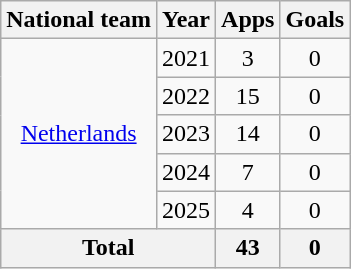<table class="wikitable" style="text-align:center">
<tr>
<th>National team</th>
<th>Year</th>
<th>Apps</th>
<th>Goals</th>
</tr>
<tr>
<td rowspan="5"><a href='#'>Netherlands</a></td>
<td>2021</td>
<td>3</td>
<td>0</td>
</tr>
<tr>
<td>2022</td>
<td>15</td>
<td>0</td>
</tr>
<tr>
<td>2023</td>
<td>14</td>
<td>0</td>
</tr>
<tr>
<td>2024</td>
<td>7</td>
<td>0</td>
</tr>
<tr>
<td>2025</td>
<td>4</td>
<td>0</td>
</tr>
<tr>
<th colspan="2">Total</th>
<th>43</th>
<th>0</th>
</tr>
</table>
